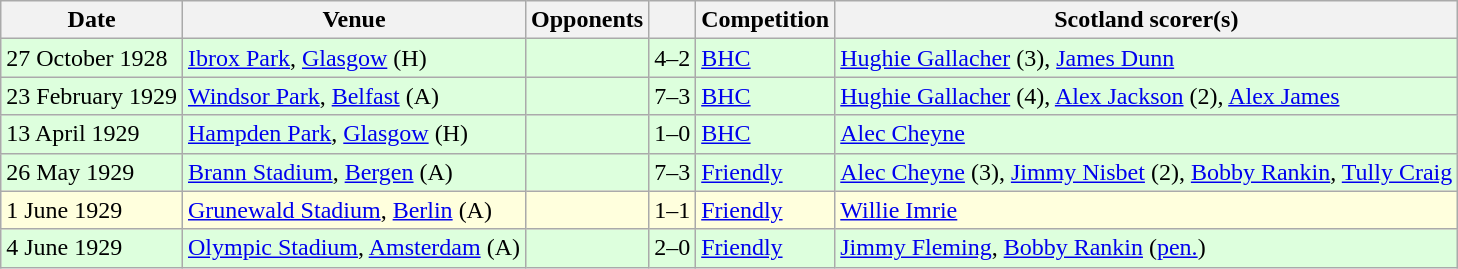<table class="wikitable">
<tr>
<th>Date</th>
<th>Venue</th>
<th>Opponents</th>
<th></th>
<th>Competition</th>
<th>Scotland scorer(s)</th>
</tr>
<tr bgcolor=#ddffdd>
<td>27 October 1928</td>
<td><a href='#'>Ibrox Park</a>, <a href='#'>Glasgow</a> (H)</td>
<td></td>
<td align=center>4–2</td>
<td><a href='#'>BHC</a></td>
<td><a href='#'>Hughie Gallacher</a> (3), <a href='#'>James Dunn</a></td>
</tr>
<tr bgcolor=#ddffdd>
<td>23 February 1929</td>
<td><a href='#'>Windsor Park</a>, <a href='#'>Belfast</a> (A)</td>
<td></td>
<td align=center>7–3</td>
<td><a href='#'>BHC</a></td>
<td><a href='#'>Hughie Gallacher</a> (4), <a href='#'>Alex Jackson</a> (2), <a href='#'>Alex James</a></td>
</tr>
<tr bgcolor=#ddffdd>
<td>13 April 1929</td>
<td><a href='#'>Hampden Park</a>, <a href='#'>Glasgow</a> (H)</td>
<td></td>
<td align=center>1–0</td>
<td><a href='#'>BHC</a></td>
<td><a href='#'>Alec Cheyne</a></td>
</tr>
<tr bgcolor=#ddffdd>
<td>26 May 1929</td>
<td><a href='#'>Brann Stadium</a>, <a href='#'>Bergen</a> (A)</td>
<td></td>
<td align=center>7–3</td>
<td><a href='#'>Friendly</a></td>
<td><a href='#'>Alec Cheyne</a> (3), <a href='#'>Jimmy Nisbet</a> (2), <a href='#'>Bobby Rankin</a>, <a href='#'>Tully Craig</a></td>
</tr>
<tr bgcolor=#ffffdd>
<td>1 June 1929</td>
<td><a href='#'>Grunewald Stadium</a>, <a href='#'>Berlin</a> (A)</td>
<td></td>
<td align=center>1–1</td>
<td><a href='#'>Friendly</a></td>
<td><a href='#'>Willie Imrie</a></td>
</tr>
<tr bgcolor=#ddffdd>
<td>4 June 1929</td>
<td><a href='#'>Olympic Stadium</a>, <a href='#'>Amsterdam</a> (A)</td>
<td></td>
<td align=center>2–0</td>
<td><a href='#'>Friendly</a></td>
<td><a href='#'>Jimmy Fleming</a>, <a href='#'>Bobby Rankin</a> (<a href='#'>pen.</a>)</td>
</tr>
</table>
